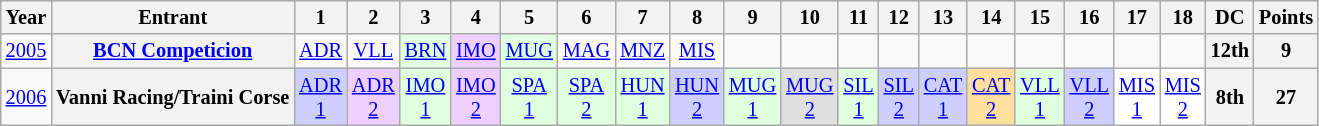<table class="wikitable" style="text-align:center; font-size:85%">
<tr>
<th>Year</th>
<th>Entrant</th>
<th>1</th>
<th>2</th>
<th>3</th>
<th>4</th>
<th>5</th>
<th>6</th>
<th>7</th>
<th>8</th>
<th>9</th>
<th>10</th>
<th>11</th>
<th>12</th>
<th>13</th>
<th>14</th>
<th>15</th>
<th>16</th>
<th>17</th>
<th>18</th>
<th>DC</th>
<th>Points</th>
</tr>
<tr>
<td><a href='#'>2005</a></td>
<th><a href='#'>BCN Competicion</a></th>
<td style="background:#;"><a href='#'>ADR</a></td>
<td style="background:#;"><a href='#'>VLL</a></td>
<td style="background:#DFFFDF;"><a href='#'>BRN</a><br></td>
<td style="background:#EFCFFF;"><a href='#'>IMO</a><br></td>
<td style="background:#DFFFDF;"><a href='#'>MUG</a><br></td>
<td style="background:#;"><a href='#'>MAG</a></td>
<td style="background:#;"><a href='#'>MNZ</a></td>
<td style="background:#;"><a href='#'>MIS</a></td>
<td></td>
<td></td>
<td></td>
<td></td>
<td></td>
<td></td>
<td></td>
<td></td>
<td></td>
<td></td>
<th>12th</th>
<th>9</th>
</tr>
<tr>
<td><a href='#'>2006</a></td>
<th>Vanni Racing/Traini Corse</th>
<td style="background:#CFCFFF;"><a href='#'>ADR<br>1</a><br></td>
<td style="background:#EFCFFF;"><a href='#'>ADR<br>2</a><br></td>
<td style="background:#DFFFDF;"><a href='#'>IMO<br>1</a><br></td>
<td style="background:#EFCFFF;"><a href='#'>IMO<br>2</a><br></td>
<td style="background:#DFFFDF;"><a href='#'>SPA<br>1</a><br></td>
<td style="background:#DFFFDF;"><a href='#'>SPA<br>2</a><br></td>
<td style="background:#DFFFDF;"><a href='#'>HUN<br>1</a><br></td>
<td style="background:#CFCFFF;"><a href='#'>HUN<br>2</a><br></td>
<td style="background:#DFFFDF;"><a href='#'>MUG<br>1</a><br></td>
<td style="background:#DFDFDF;"><a href='#'>MUG<br>2</a><br></td>
<td style="background:#DFFFDF;"><a href='#'>SIL<br>1</a><br></td>
<td style="background:#CFCFFF;"><a href='#'>SIL<br>2</a><br></td>
<td style="background:#CFCFFF;"><a href='#'>CAT<br>1</a><br></td>
<td style="background:#FFDF9F;"><a href='#'>CAT<br>2</a><br></td>
<td style="background:#DFFFDF;"><a href='#'>VLL<br>1</a><br></td>
<td style="background:#CFCFFF;"><a href='#'>VLL<br>2</a><br></td>
<td style="background:#FFFFFF;"><a href='#'>MIS<br>1</a><br></td>
<td style="background:#FFFFFF;"><a href='#'>MIS<br>2</a><br></td>
<th>8th</th>
<th>27</th>
</tr>
</table>
